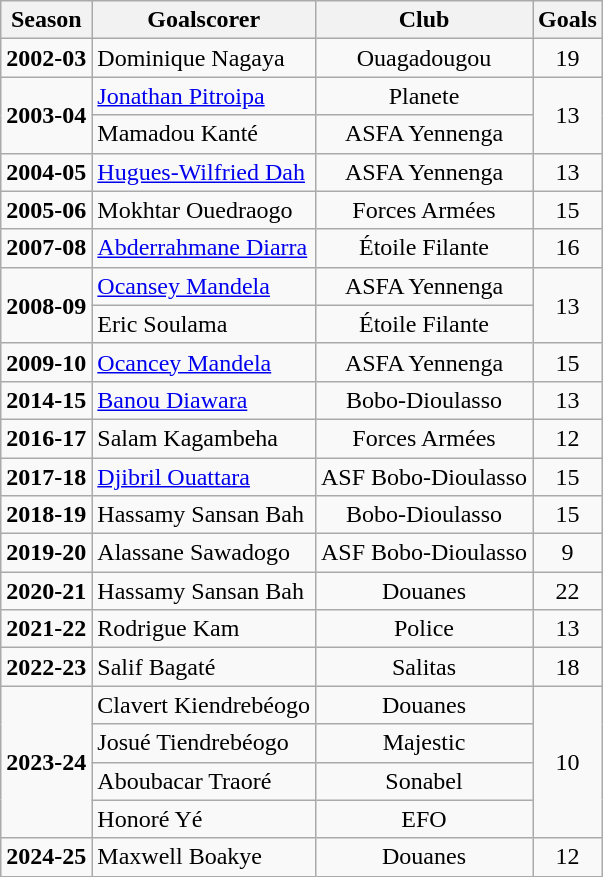<table class="wikitable" style="text-align:center;">
<tr>
<th>Season</th>
<th>Goalscorer</th>
<th>Club</th>
<th>Goals</th>
</tr>
<tr>
<td><strong>2002-03</strong></td>
<td align=left> Dominique Nagaya</td>
<td>Ouagadougou</td>
<td>19</td>
</tr>
<tr>
<td rowspan=2><strong>2003-04</strong></td>
<td align=left> <a href='#'>Jonathan Pitroipa</a></td>
<td>Planete</td>
<td rowspan=2>13</td>
</tr>
<tr>
<td align=left> Mamadou Kanté</td>
<td>ASFA Yennenga</td>
</tr>
<tr>
<td><strong>2004-05</strong></td>
<td align=left> <a href='#'>Hugues-Wilfried Dah</a></td>
<td>ASFA Yennenga</td>
<td>13</td>
</tr>
<tr>
<td><strong>2005-06</strong></td>
<td align=left> Mokhtar Ouedraogo</td>
<td>Forces Armées</td>
<td>15</td>
</tr>
<tr>
<td><strong>2007-08</strong></td>
<td align=left> <a href='#'>Abderrahmane Diarra</a></td>
<td>Étoile Filante</td>
<td>16</td>
</tr>
<tr>
<td rowspan=2><strong>2008-09</strong></td>
<td align=left> <a href='#'>Ocansey Mandela</a></td>
<td>ASFA Yennenga</td>
<td rowspan=2>13</td>
</tr>
<tr>
<td align=left> Eric Soulama</td>
<td>Étoile Filante</td>
</tr>
<tr>
<td><strong>2009-10</strong></td>
<td align=left> <a href='#'>Ocancey Mandela</a></td>
<td>ASFA Yennenga</td>
<td>15</td>
</tr>
<tr>
<td><strong>2014-15</strong></td>
<td align=left> <a href='#'>Banou Diawara</a></td>
<td>Bobo-Dioulasso</td>
<td>13</td>
</tr>
<tr>
<td><strong>2016-17</strong></td>
<td align=left> Salam Kagambeha</td>
<td>Forces Armées</td>
<td>12</td>
</tr>
<tr>
<td><strong>2017-18</strong></td>
<td align=left> <a href='#'>Djibril Ouattara</a></td>
<td>ASF Bobo-Dioulasso</td>
<td>15</td>
</tr>
<tr>
<td><strong>2018-19</strong></td>
<td align=left> Hassamy Sansan Bah</td>
<td>Bobo-Dioulasso</td>
<td>15</td>
</tr>
<tr>
<td><strong>2019-20</strong></td>
<td align=left> Alassane Sawadogo</td>
<td>ASF Bobo-Dioulasso</td>
<td>9</td>
</tr>
<tr>
<td><strong>2020-21</strong></td>
<td align=left> Hassamy Sansan Bah</td>
<td>Douanes</td>
<td>22</td>
</tr>
<tr>
<td><strong>2021-22</strong></td>
<td align=left> Rodrigue Kam</td>
<td>Police</td>
<td>13</td>
</tr>
<tr>
<td><strong>2022-23</strong></td>
<td align=left> Salif Bagaté</td>
<td>Salitas</td>
<td>18</td>
</tr>
<tr>
<td rowspan=4><strong>2023-24</strong></td>
<td align=left> Clavert Kiendrebéogo</td>
<td>Douanes</td>
<td rowspan=4>10</td>
</tr>
<tr>
<td align=left> Josué Tiendrebéogo</td>
<td>Majestic</td>
</tr>
<tr>
<td align=left> Aboubacar Traoré</td>
<td>Sonabel</td>
</tr>
<tr>
<td align=left> Honoré Yé</td>
<td>EFO</td>
</tr>
<tr>
<td><strong>2024-25</strong></td>
<td align=left> Maxwell Boakye</td>
<td>Douanes</td>
<td>12</td>
</tr>
</table>
